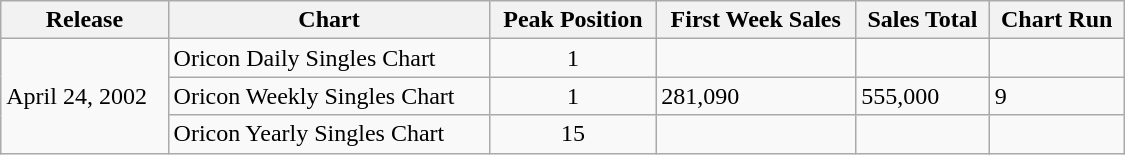<table class="wikitable" width="750px">
<tr>
<th>Release</th>
<th>Chart</th>
<th>Peak Position</th>
<th>First Week Sales</th>
<th>Sales Total</th>
<th>Chart Run</th>
</tr>
<tr>
<td rowspan="3">April 24, 2002</td>
<td>Oricon Daily Singles Chart</td>
<td align="center">1</td>
<td></td>
<td></td>
<td></td>
</tr>
<tr>
<td>Oricon Weekly Singles Chart</td>
<td align="center">1</td>
<td>281,090</td>
<td>555,000</td>
<td>9</td>
</tr>
<tr>
<td>Oricon Yearly Singles Chart</td>
<td align="center">15</td>
<td></td>
<td></td>
<td></td>
</tr>
</table>
